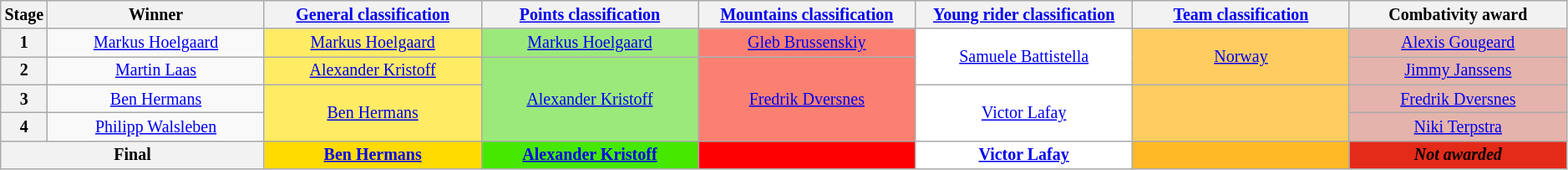<table class="wikitable" style="text-align: center; font-size:smaller;">
<tr style="background:#efefef;">
<th scope="col" style="width:2%;">Stage</th>
<th scope="col" style="width:14%;">Winner</th>
<th scope="col" style="width:14%;"><a href='#'>General classification</a><br></th>
<th scope="col" style="width:14%;"><a href='#'>Points classification</a><br></th>
<th scope="col" style="width:14%;"><a href='#'>Mountains classification</a><br></th>
<th scope="col" style="width:14%;"><a href='#'>Young rider classification</a><br></th>
<th scope="col" style="width:14%;"><a href='#'>Team classification</a></th>
<th scope="col" style="width:14%;">Combativity award<br></th>
</tr>
<tr>
<th>1</th>
<td><a href='#'>Markus Hoelgaard</a></td>
<td style="background:#FFEB64;"><a href='#'>Markus Hoelgaard</a></td>
<td style="background:#9CE97B;"><a href='#'>Markus Hoelgaard</a></td>
<td style="background:salmon;"><a href='#'>Gleb Brussenskiy</a></td>
<td style="background:white;" rowspan="2"><a href='#'>Samuele Battistella</a></td>
<td style="background:#FFCD5F;" rowspan="2"><a href='#'>Norway</a></td>
<td style="background:#E4B3AB;"><a href='#'>Alexis Gougeard</a></td>
</tr>
<tr>
<th>2</th>
<td><a href='#'>Martin Laas</a></td>
<td style="background:#FFEB64;"><a href='#'>Alexander Kristoff</a></td>
<td style="background:#9CE97B;" rowspan="3"><a href='#'>Alexander Kristoff</a></td>
<td style="background:salmon;" rowspan="3"><a href='#'>Fredrik Dversnes</a></td>
<td style="background:#E4B3AB;"><a href='#'>Jimmy Janssens</a></td>
</tr>
<tr>
<th>3</th>
<td><a href='#'>Ben Hermans</a></td>
<td style="background:#FFEB64;" rowspan="2"><a href='#'>Ben Hermans</a></td>
<td style="background:white;" rowspan="2"><a href='#'>Victor Lafay</a></td>
<td style="background:#FFCD5F;" rowspan="2"></td>
<td style="background:#E4B3AB;"><a href='#'>Fredrik Dversnes</a></td>
</tr>
<tr>
<th>4</th>
<td><a href='#'>Philipp Walsleben</a></td>
<td style="background:#E4B3AB;"><a href='#'>Niki Terpstra</a></td>
</tr>
<tr>
<th colspan="2">Final</th>
<th style="background:#FFDB00;"><a href='#'>Ben Hermans</a></th>
<th style="background:#46E800;"><a href='#'>Alexander Kristoff</a></th>
<th style="background:red;"></th>
<th style="background:white;"><a href='#'>Victor Lafay</a></th>
<th style="background:#FFB927;"></th>
<th style="background:#E42A19;"><em>Not awarded</em></th>
</tr>
</table>
